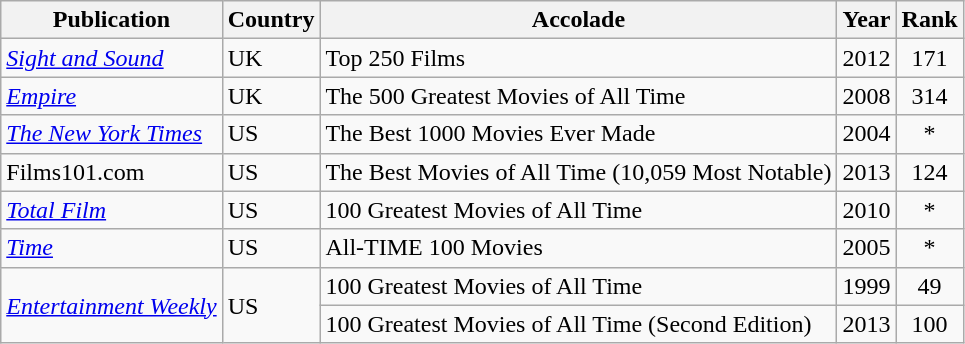<table class="wikitable">
<tr>
<th>Publication</th>
<th>Country</th>
<th>Accolade</th>
<th>Year</th>
<th>Rank</th>
</tr>
<tr>
<td><em><a href='#'>Sight and Sound</a></em></td>
<td>UK</td>
<td>Top 250 Films</td>
<td>2012</td>
<td style="text-align:center;">171</td>
</tr>
<tr>
<td><em><a href='#'>Empire</a></em></td>
<td>UK</td>
<td>The 500 Greatest Movies of All Time</td>
<td>2008</td>
<td style="text-align:center;">314</td>
</tr>
<tr>
<td><em><a href='#'>The New York Times</a></em></td>
<td>US</td>
<td>The Best 1000 Movies Ever Made</td>
<td>2004</td>
<td style="text-align:center;">*</td>
</tr>
<tr>
<td>Films101.com</td>
<td>US</td>
<td>The Best Movies of All Time (10,059 Most Notable)</td>
<td>2013</td>
<td style="text-align:center;">124</td>
</tr>
<tr>
<td><em><a href='#'>Total Film</a></em></td>
<td>US</td>
<td>100 Greatest Movies of All Time</td>
<td>2010</td>
<td style="text-align:center;">*</td>
</tr>
<tr>
<td><em><a href='#'>Time</a></em></td>
<td>US</td>
<td>All-TIME 100 Movies</td>
<td>2005</td>
<td style="text-align:center;">*</td>
</tr>
<tr>
<td rowspan=2><em><a href='#'>Entertainment Weekly</a></em></td>
<td rowspan=2>US</td>
<td>100 Greatest Movies of All Time</td>
<td>1999</td>
<td style="text-align:center;">49</td>
</tr>
<tr>
<td>100 Greatest Movies of All Time (Second Edition)</td>
<td>2013</td>
<td style="text-align:center;">100</td>
</tr>
</table>
